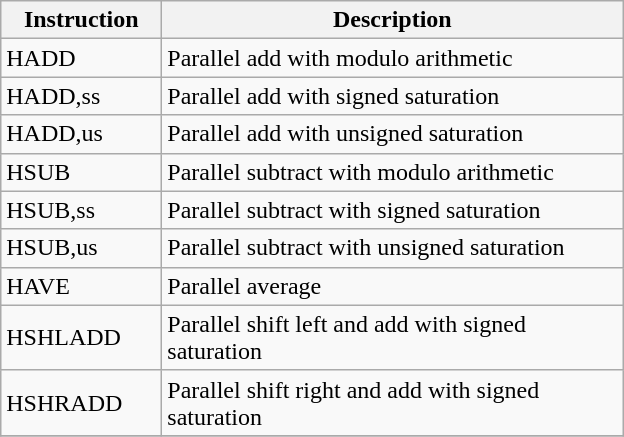<table Class="wikitable">
<tr>
<th width="100">Instruction</th>
<th width="300">Description</th>
</tr>
<tr>
<td>HADD</td>
<td>Parallel add with modulo arithmetic</td>
</tr>
<tr>
<td>HADD,ss</td>
<td>Parallel add with signed saturation</td>
</tr>
<tr>
<td>HADD,us</td>
<td>Parallel add with unsigned saturation</td>
</tr>
<tr>
<td>HSUB</td>
<td>Parallel subtract with modulo arithmetic</td>
</tr>
<tr>
<td>HSUB,ss</td>
<td>Parallel subtract with signed saturation</td>
</tr>
<tr>
<td>HSUB,us</td>
<td>Parallel subtract with unsigned saturation</td>
</tr>
<tr>
<td>HAVE</td>
<td>Parallel average</td>
</tr>
<tr>
<td>HSHLADD</td>
<td>Parallel shift left and add with signed saturation</td>
</tr>
<tr>
<td>HSHRADD</td>
<td>Parallel shift right and add with signed saturation</td>
</tr>
<tr>
</tr>
</table>
